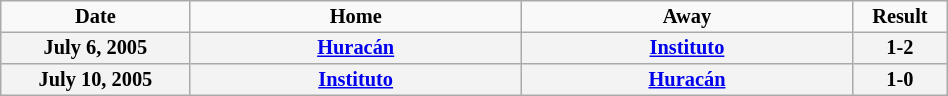<table border="2" cellpadding="2" cellspacing="0" width="50%" style="margin: 0; background: #f9f9f9; border: 1px #aaa solid; border-collapse: collapse; font-size: 85%;">
<tr>
<th width="20%">Date</th>
<th>Home</th>
<th>Away</th>
<th width="10%">Result</th>
</tr>
<tr>
<th bgcolor="F3F3F3">July 6, 2005</th>
<th bgcolor="F3F3F3"><a href='#'>Huracán</a></th>
<th bgcolor="F3F3F3"><a href='#'>Instituto</a></th>
<th bgcolor="F3F3F3">1-2</th>
</tr>
<tr>
<th bgcolor="F3F3F3">July 10, 2005</th>
<th bgcolor="F3F3F3"><a href='#'>Instituto</a></th>
<th bgcolor="F3F3F3"><a href='#'>Huracán</a></th>
<th bgcolor="F3F3F3">1-0</th>
</tr>
</table>
